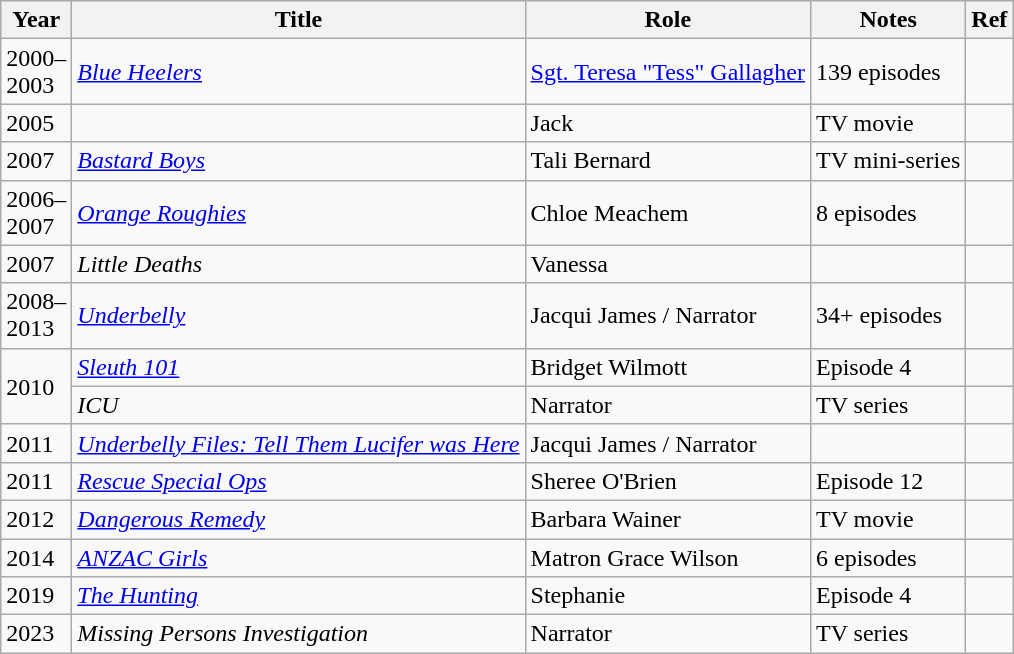<table class="wikitable sortable">
<tr>
<th>Year</th>
<th>Title</th>
<th>Role</th>
<th class="unsortable">Notes</th>
<th>Ref</th>
</tr>
<tr>
<td>2000–<br>2003</td>
<td><em><a href='#'>Blue Heelers</a></em></td>
<td><a href='#'>Sgt. Teresa "Tess" Gallagher</a></td>
<td>139 episodes</td>
<td></td>
</tr>
<tr>
<td>2005</td>
<td><em></em></td>
<td>Jack</td>
<td>TV movie</td>
<td></td>
</tr>
<tr>
<td>2007</td>
<td><em><a href='#'>Bastard Boys</a></em></td>
<td>Tali Bernard</td>
<td>TV mini-series</td>
<td></td>
</tr>
<tr>
<td>2006–<br>2007</td>
<td><em><a href='#'>Orange Roughies</a></em></td>
<td>Chloe Meachem</td>
<td>8 episodes</td>
<td></td>
</tr>
<tr>
<td>2007</td>
<td><em>Little Deaths</em></td>
<td>Vanessa</td>
<td></td>
<td></td>
</tr>
<tr>
<td>2008–<br>2013</td>
<td><em><a href='#'>Underbelly</a></em></td>
<td>Jacqui James / Narrator</td>
<td>34+ episodes</td>
<td></td>
</tr>
<tr>
<td rowspan="2">2010</td>
<td><em><a href='#'>Sleuth 101</a></em></td>
<td>Bridget Wilmott</td>
<td>Episode 4</td>
<td></td>
</tr>
<tr>
<td><em>ICU</em></td>
<td>Narrator</td>
<td>TV series</td>
<td></td>
</tr>
<tr>
<td>2011</td>
<td><em><a href='#'>Underbelly Files: Tell Them Lucifer was Here</a></em></td>
<td>Jacqui James / Narrator</td>
<td></td>
<td></td>
</tr>
<tr>
<td>2011</td>
<td><em><a href='#'>Rescue Special Ops</a></em></td>
<td>Sheree O'Brien</td>
<td>Episode 12</td>
<td></td>
</tr>
<tr>
<td>2012</td>
<td><em><a href='#'>Dangerous Remedy</a></em></td>
<td>Barbara Wainer</td>
<td>TV movie</td>
<td></td>
</tr>
<tr>
<td>2014</td>
<td><em><a href='#'>ANZAC Girls</a></em></td>
<td>Matron Grace Wilson</td>
<td>6 episodes</td>
<td></td>
</tr>
<tr>
<td>2019</td>
<td><em><a href='#'>The Hunting</a></em></td>
<td>Stephanie</td>
<td>Episode 4</td>
<td></td>
</tr>
<tr>
<td>2023</td>
<td><em>Missing Persons Investigation</em></td>
<td>Narrator</td>
<td>TV series</td>
<td></td>
</tr>
</table>
